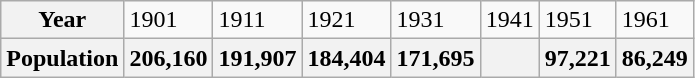<table class="wikitable">
<tr>
<th>Year</th>
<td>1901</td>
<td>1911</td>
<td>1921</td>
<td>1931</td>
<td>1941</td>
<td>1951</td>
<td>1961</td>
</tr>
<tr>
<th>Population</th>
<th>206,160</th>
<th>191,907</th>
<th>184,404</th>
<th>171,695</th>
<th></th>
<th>97,221</th>
<th>86,249</th>
</tr>
</table>
